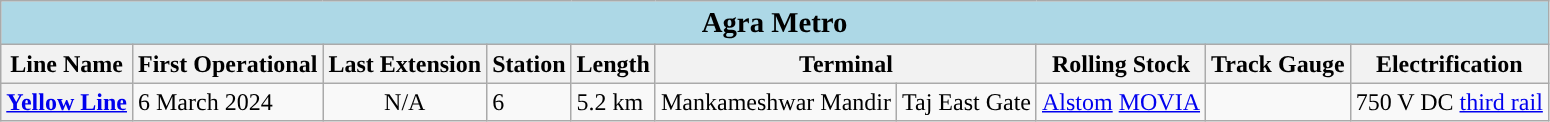<table class="wikitable">
<tr>
<th style="background:#add8e6;" colspan="12"><big>Agra Metro</big></th>
</tr>
<tr>
<th>Line Name</th>
<th>First Operational</th>
<th>Last Extension</th>
<th>Station</th>
<th>Length</th>
<th colspan="2">Terminal</th>
<th>Rolling Stock</th>
<th>Track Gauge</th>
<th>Electrification</th>
</tr>
<tr>
<th style="background:#"><a href='#'><span>Yellow Line</span></a></th>
<td>6 March 2024</td>
<td align=center>N/A</td>
<td>6</td>
<td>5.2 km</td>
<td>Mankameshwar Mandir</td>
<td>Taj East Gate</td>
<td><a href='#'>Alstom</a> <a href='#'>MOVIA</a></td>
<td></td>
<td>750 V DC <a href='#'>third rail</a></td>
</tr>
</table>
